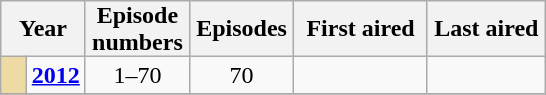<table class="wikitable" style="text-align:center">
<tr>
<th style="padding:0 9px;" colspan="2">Year</th>
<th style="padding:0 4px;">Episode<br>numbers</th>
<th style="padding:0 4px;">Episodes</th>
<th style="padding:0 8px;">First aired</th>
<th style="padding:0 4px;">Last aired</th>
</tr>
<tr>
<td style="background:#eedba3;padding:0 8px;  "></td>
<td><strong><a href='#'>2012</a></strong></td>
<td>1–70</td>
<td>70</td>
<td></td>
<td></td>
</tr>
<tr>
</tr>
</table>
